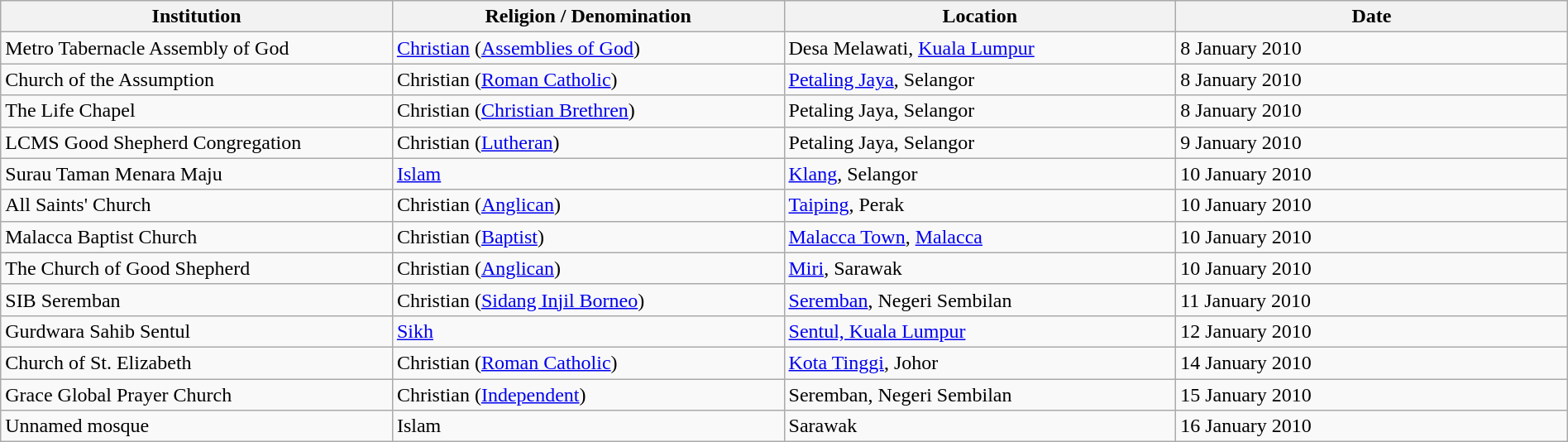<table style="width:100%;border:0px;" class="wikitable">
<tr>
<th style="width:25%;">Institution</th>
<th style="width:25%;">Religion / Denomination</th>
<th style="width:25%;">Location</th>
<th style="width:25%;">Date</th>
</tr>
<tr>
<td>Metro Tabernacle Assembly of God</td>
<td><a href='#'>Christian</a> (<a href='#'>Assemblies of God</a>)</td>
<td>Desa Melawati, <a href='#'>Kuala Lumpur</a></td>
<td>8 January 2010</td>
</tr>
<tr>
<td>Church of the Assumption</td>
<td>Christian (<a href='#'>Roman Catholic</a>)</td>
<td><a href='#'>Petaling Jaya</a>, Selangor</td>
<td>8 January 2010</td>
</tr>
<tr>
<td>The Life Chapel</td>
<td>Christian (<a href='#'>Christian Brethren</a>)</td>
<td>Petaling Jaya, Selangor</td>
<td>8 January 2010</td>
</tr>
<tr>
<td>LCMS Good Shepherd Congregation</td>
<td>Christian (<a href='#'>Lutheran</a>)</td>
<td>Petaling Jaya, Selangor</td>
<td>9 January 2010</td>
</tr>
<tr>
<td>Surau Taman Menara Maju</td>
<td><a href='#'>Islam</a></td>
<td><a href='#'>Klang</a>, Selangor</td>
<td>10 January 2010</td>
</tr>
<tr>
<td>All Saints' Church</td>
<td>Christian (<a href='#'>Anglican</a>)</td>
<td><a href='#'>Taiping</a>, Perak</td>
<td>10 January 2010</td>
</tr>
<tr>
<td>Malacca Baptist Church</td>
<td>Christian (<a href='#'>Baptist</a>)</td>
<td><a href='#'>Malacca Town</a>, <a href='#'>Malacca</a></td>
<td>10 January 2010</td>
</tr>
<tr>
<td>The Church of Good Shepherd</td>
<td>Christian (<a href='#'>Anglican</a>)</td>
<td><a href='#'>Miri</a>, Sarawak</td>
<td>10 January 2010</td>
</tr>
<tr>
<td>SIB Seremban</td>
<td>Christian (<a href='#'>Sidang Injil Borneo</a>)</td>
<td><a href='#'>Seremban</a>, Negeri Sembilan</td>
<td>11 January 2010</td>
</tr>
<tr>
<td>Gurdwara Sahib Sentul</td>
<td><a href='#'>Sikh</a></td>
<td><a href='#'>Sentul, Kuala Lumpur</a></td>
<td>12 January 2010</td>
</tr>
<tr>
<td>Church of St. Elizabeth</td>
<td>Christian (<a href='#'>Roman Catholic</a>)</td>
<td><a href='#'>Kota Tinggi</a>, Johor</td>
<td>14 January 2010</td>
</tr>
<tr>
<td>Grace Global Prayer Church</td>
<td>Christian (<a href='#'>Independent</a>)</td>
<td>Seremban, Negeri Sembilan</td>
<td>15 January 2010</td>
</tr>
<tr>
<td>Unnamed mosque</td>
<td>Islam</td>
<td>Sarawak</td>
<td>16 January 2010</td>
</tr>
</table>
